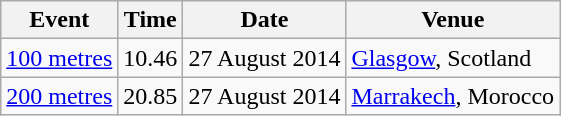<table class=wikitable>
<tr>
<th>Event</th>
<th>Time</th>
<th>Date</th>
<th>Venue</th>
</tr>
<tr>
<td><a href='#'>100 metres</a></td>
<td>10.46</td>
<td>27 August 2014</td>
<td><a href='#'>Glasgow</a>, Scotland</td>
</tr>
<tr>
<td><a href='#'>200 metres</a></td>
<td>20.85</td>
<td>27 August 2014</td>
<td><a href='#'>Marrakech</a>, Morocco</td>
</tr>
</table>
